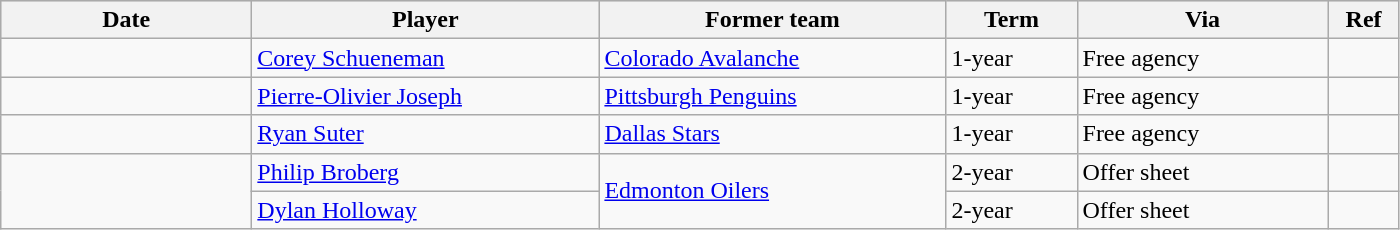<table class="wikitable">
<tr style="background:#ddd; text-align:center;">
<th style="width: 10em;">Date</th>
<th style="width: 14em;">Player</th>
<th style="width: 14em;">Former team</th>
<th style="width: 5em;">Term</th>
<th style="width: 10em;">Via</th>
<th style="width: 2.5em;">Ref</th>
</tr>
<tr>
<td></td>
<td><a href='#'>Corey Schueneman</a></td>
<td><a href='#'>Colorado Avalanche</a></td>
<td>1-year</td>
<td>Free agency</td>
<td></td>
</tr>
<tr>
<td></td>
<td><a href='#'>Pierre-Olivier Joseph</a></td>
<td><a href='#'>Pittsburgh Penguins</a></td>
<td>1-year</td>
<td>Free agency</td>
<td></td>
</tr>
<tr>
<td></td>
<td><a href='#'>Ryan Suter</a></td>
<td><a href='#'>Dallas Stars</a></td>
<td>1-year</td>
<td>Free agency</td>
<td></td>
</tr>
<tr>
<td rowspan=2></td>
<td><a href='#'>Philip Broberg</a></td>
<td rowspan=2><a href='#'>Edmonton Oilers</a></td>
<td>2-year</td>
<td>Offer sheet</td>
<td></td>
</tr>
<tr>
<td><a href='#'>Dylan Holloway</a></td>
<td>2-year</td>
<td>Offer sheet</td>
<td></td>
</tr>
</table>
